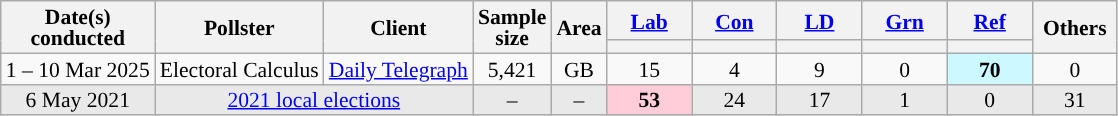<table class="wikitable sortable mw-datatable" style="text-align:center; font-size:90%; line-height:14px;">
<tr>
<th rowspan="2">Date(s)<br>conducted</th>
<th rowspan="2">Pollster</th>
<th rowspan="2">Client</th>
<th rowspan="2" data-sort-type="number">Sample<br>size</th>
<th rowspan="2">Area</th>
<th class="unsortable" style="width:50px;"><a href='#'>Lab</a></th>
<th class="unsortable" style="width:50px;"><a href='#'>Con</a></th>
<th class="unsortable" style="width:50px;"><a href='#'>LD</a></th>
<th class="unsortable" style="width:50px;"><a href='#'>Grn</a></th>
<th class="unsortable" style="width:50px;"><a href='#'>Ref</a></th>
<th rowspan="2" class="unsortable" style="width:50px;">Others</th>
</tr>
<tr>
<th data-sort-type="number" style="background:"></th>
<th data-sort-type="number" style="background:"></th>
<th data-sort-type="number" style="background:"></th>
<th data-sort-type="number" style="background:"></th>
<th data-sort-type="number" style="background:"></th>
</tr>
<tr>
<td data-sort-value="2025-03-10">1 – 10 Mar 2025</td>
<td>Electoral Calculus</td>
<td><a href='#'>Daily Telegraph</a></td>
<td>5,421</td>
<td>GB</td>
<td>15</td>
<td>4</td>
<td>9</td>
<td>0</td>
<td style="background:#ccf8ff;"><strong>70</strong></td>
<td>0</td>
</tr>
<tr>
<td style="background:#e9e9e9;">6 May 2021</td>
<td colspan="2" style="background:#e9e9e9;"><a href='#'>2021 local elections</a></td>
<td style="background:#e9e9e9;">–</td>
<td style="background:#e9e9e9;">–</td>
<td style="background:#ffccd9;"><strong>53</strong></td>
<td style="background:#e9e9e9;">24</td>
<td style="background:#e9e9e9;">17</td>
<td style="background:#e9e9e9;">1</td>
<td style="background:#e9e9e9;">0</td>
<td style="background:#e9e9e9;">31</td>
</tr>
</table>
